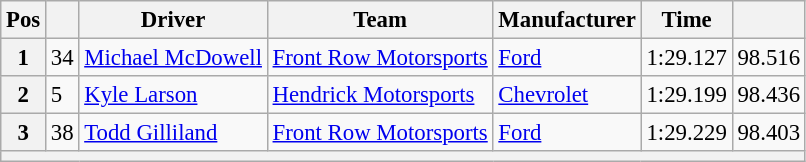<table class="wikitable" style="font-size:95%">
<tr>
<th>Pos</th>
<th></th>
<th>Driver</th>
<th>Team</th>
<th>Manufacturer</th>
<th>Time</th>
<th></th>
</tr>
<tr>
<th>1</th>
<td>34</td>
<td><a href='#'>Michael McDowell</a></td>
<td><a href='#'>Front Row Motorsports</a></td>
<td><a href='#'>Ford</a></td>
<td>1:29.127</td>
<td>98.516</td>
</tr>
<tr>
<th>2</th>
<td>5</td>
<td><a href='#'>Kyle Larson</a></td>
<td><a href='#'>Hendrick Motorsports</a></td>
<td><a href='#'>Chevrolet</a></td>
<td>1:29.199</td>
<td>98.436</td>
</tr>
<tr>
<th>3</th>
<td>38</td>
<td><a href='#'>Todd Gilliland</a></td>
<td><a href='#'>Front Row Motorsports</a></td>
<td><a href='#'>Ford</a></td>
<td>1:29.229</td>
<td>98.403</td>
</tr>
<tr>
<th colspan="7"></th>
</tr>
</table>
